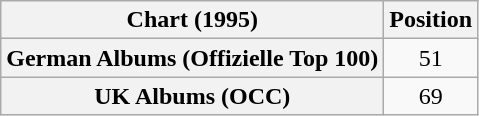<table class="wikitable sortable plainrowheaders" style="text-align:center">
<tr>
<th scope="col">Chart (1995)</th>
<th scope="col">Position</th>
</tr>
<tr>
<th scope="row">German Albums (Offizielle Top 100)</th>
<td>51</td>
</tr>
<tr>
<th scope="row">UK Albums (OCC)</th>
<td>69</td>
</tr>
</table>
